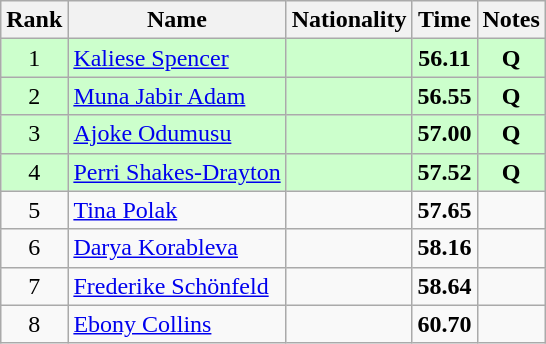<table class="wikitable sortable" style="text-align:center">
<tr>
<th>Rank</th>
<th>Name</th>
<th>Nationality</th>
<th>Time</th>
<th>Notes</th>
</tr>
<tr bgcolor=ccffcc>
<td>1</td>
<td align=left><a href='#'>Kaliese Spencer</a></td>
<td align=left></td>
<td><strong>56.11</strong></td>
<td><strong>Q</strong></td>
</tr>
<tr bgcolor=ccffcc>
<td>2</td>
<td align=left><a href='#'>Muna Jabir Adam</a></td>
<td align=left></td>
<td><strong>56.55</strong></td>
<td><strong>Q</strong></td>
</tr>
<tr bgcolor=ccffcc>
<td>3</td>
<td align=left><a href='#'>Ajoke Odumusu</a></td>
<td align=left></td>
<td><strong>57.00</strong></td>
<td><strong>Q</strong></td>
</tr>
<tr bgcolor=ccffcc>
<td>4</td>
<td align=left><a href='#'>Perri Shakes-Drayton</a></td>
<td align=left></td>
<td><strong>57.52</strong></td>
<td><strong>Q</strong></td>
</tr>
<tr>
<td>5</td>
<td align=left><a href='#'>Tina Polak</a></td>
<td align=left></td>
<td><strong>57.65</strong></td>
<td></td>
</tr>
<tr>
<td>6</td>
<td align=left><a href='#'>Darya Korableva</a></td>
<td align=left></td>
<td><strong>58.16</strong></td>
<td></td>
</tr>
<tr>
<td>7</td>
<td align=left><a href='#'>Frederike Schönfeld</a></td>
<td align=left></td>
<td><strong>58.64</strong></td>
<td></td>
</tr>
<tr>
<td>8</td>
<td align=left><a href='#'>Ebony Collins</a></td>
<td align=left></td>
<td><strong>60.70</strong></td>
<td></td>
</tr>
</table>
